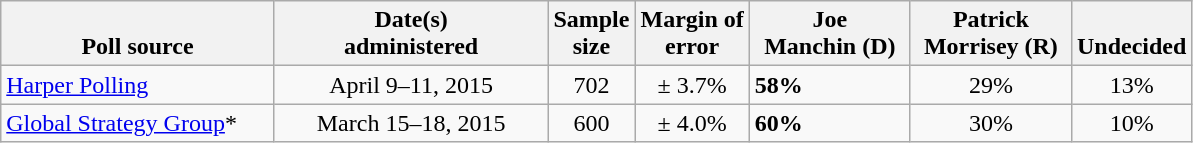<table class="wikitable">
<tr valign= bottom>
<th style="width:175px;">Poll source</th>
<th style="width:175px;">Date(s)<br>administered</th>
<th class=small>Sample<br>size</th>
<th class=small>Margin of<br>error</th>
<th style="width:100px;">Joe<br>Manchin (D)</th>
<th style="width:100px;">Patrick<br>Morrisey (R)</th>
<th>Undecided</th>
</tr>
<tr>
<td><a href='#'>Harper Polling</a></td>
<td align=center>April 9–11, 2015</td>
<td align=center>702</td>
<td align=center>± 3.7%</td>
<td><strong>58%</strong></td>
<td align=center>29%</td>
<td align=center>13%</td>
</tr>
<tr>
<td><a href='#'>Global Strategy Group</a>*</td>
<td align=center>March 15–18, 2015</td>
<td align=center>600</td>
<td align=center>± 4.0%</td>
<td><strong>60%</strong></td>
<td align=center>30%</td>
<td align=center>10%</td>
</tr>
</table>
